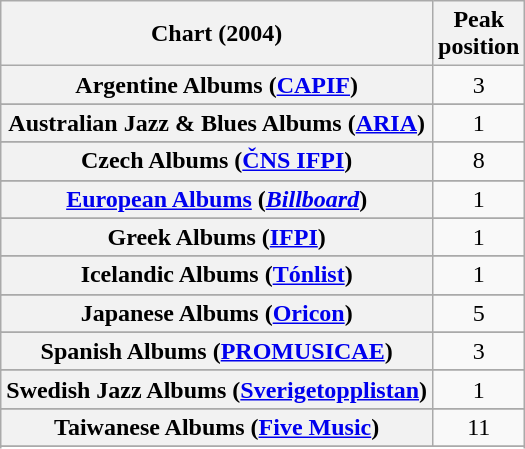<table class="wikitable sortable plainrowheaders" style="text-align:center">
<tr>
<th scope="col">Chart (2004)</th>
<th scope="col">Peak<br>position</th>
</tr>
<tr>
<th scope="row">Argentine Albums (<a href='#'>CAPIF</a>)</th>
<td>3</td>
</tr>
<tr>
</tr>
<tr>
<th scope="row">Australian Jazz & Blues Albums (<a href='#'>ARIA</a>)</th>
<td>1</td>
</tr>
<tr>
</tr>
<tr>
</tr>
<tr>
</tr>
<tr>
</tr>
<tr>
<th scope="row">Czech Albums (<a href='#'>ČNS IFPI</a>)</th>
<td>8</td>
</tr>
<tr>
</tr>
<tr>
</tr>
<tr>
<th scope="row"><a href='#'>European Albums</a> (<em><a href='#'>Billboard</a></em>)</th>
<td>1</td>
</tr>
<tr>
</tr>
<tr>
</tr>
<tr>
</tr>
<tr>
<th scope="row">Greek Albums (<a href='#'>IFPI</a>)</th>
<td>1</td>
</tr>
<tr>
</tr>
<tr>
<th scope="row">Icelandic Albums (<a href='#'>Tónlist</a>)</th>
<td>1</td>
</tr>
<tr>
</tr>
<tr>
</tr>
<tr>
<th scope="row">Japanese Albums (<a href='#'>Oricon</a>)</th>
<td>5</td>
</tr>
<tr>
</tr>
<tr>
</tr>
<tr>
</tr>
<tr>
</tr>
<tr>
</tr>
<tr>
<th scope="row">Spanish Albums (<a href='#'>PROMUSICAE</a>)</th>
<td>3</td>
</tr>
<tr>
</tr>
<tr>
<th scope="row">Swedish Jazz Albums (<a href='#'>Sverigetopplistan</a>)</th>
<td>1</td>
</tr>
<tr>
</tr>
<tr>
<th scope="row">Taiwanese Albums (<a href='#'>Five Music</a>)</th>
<td>11</td>
</tr>
<tr>
</tr>
<tr>
</tr>
<tr>
</tr>
</table>
